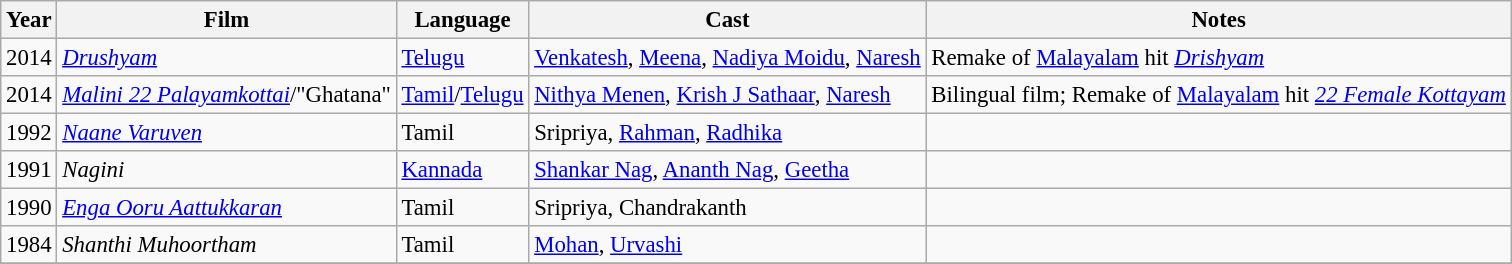<table class="wikitable sortable" style="font-size: 95%;">
<tr>
<th>Year</th>
<th>Film</th>
<th>Language</th>
<th>Cast</th>
<th>Notes</th>
</tr>
<tr>
<td>2014</td>
<td><em><a href='#'>Drushyam</a></em></td>
<td><a href='#'>Telugu</a></td>
<td><a href='#'>Venkatesh</a>, <a href='#'>Meena</a>, <a href='#'>Nadiya Moidu</a>, <a href='#'>Naresh</a></td>
<td>Remake of <a href='#'>Malayalam</a> hit <em><a href='#'>Drishyam</a></em></td>
</tr>
<tr>
<td>2014</td>
<td><em><a href='#'>Malini 22 Palayamkottai</a></em>/"Ghatana"</td>
<td><a href='#'>Tamil</a>/<a href='#'>Telugu</a></td>
<td><a href='#'>Nithya Menen</a>, <a href='#'>Krish J Sathaar</a>, <a href='#'>Naresh</a></td>
<td>Bilingual film; Remake of <a href='#'>Malayalam</a> hit <em><a href='#'>22 Female Kottayam</a></em></td>
</tr>
<tr>
<td>1992</td>
<td><em><a href='#'>Naane Varuven</a></em></td>
<td>Tamil</td>
<td>Sripriya, <a href='#'>Rahman</a>, <a href='#'>Radhika</a></td>
<td></td>
</tr>
<tr>
<td>1991</td>
<td><em>Nagini</em></td>
<td><a href='#'>Kannada</a></td>
<td><a href='#'>Shankar Nag</a>, <a href='#'>Ananth Nag</a>, <a href='#'>Geetha</a></td>
<td></td>
</tr>
<tr>
<td>1990</td>
<td><em><a href='#'>Enga Ooru Aattukkaran</a></em></td>
<td>Tamil</td>
<td>Sripriya, Chandrakanth</td>
<td></td>
</tr>
<tr>
<td>1984</td>
<td><em>Shanthi Muhoortham</em></td>
<td>Tamil</td>
<td><a href='#'>Mohan</a>, <a href='#'>Urvashi</a></td>
<td></td>
</tr>
<tr>
</tr>
</table>
